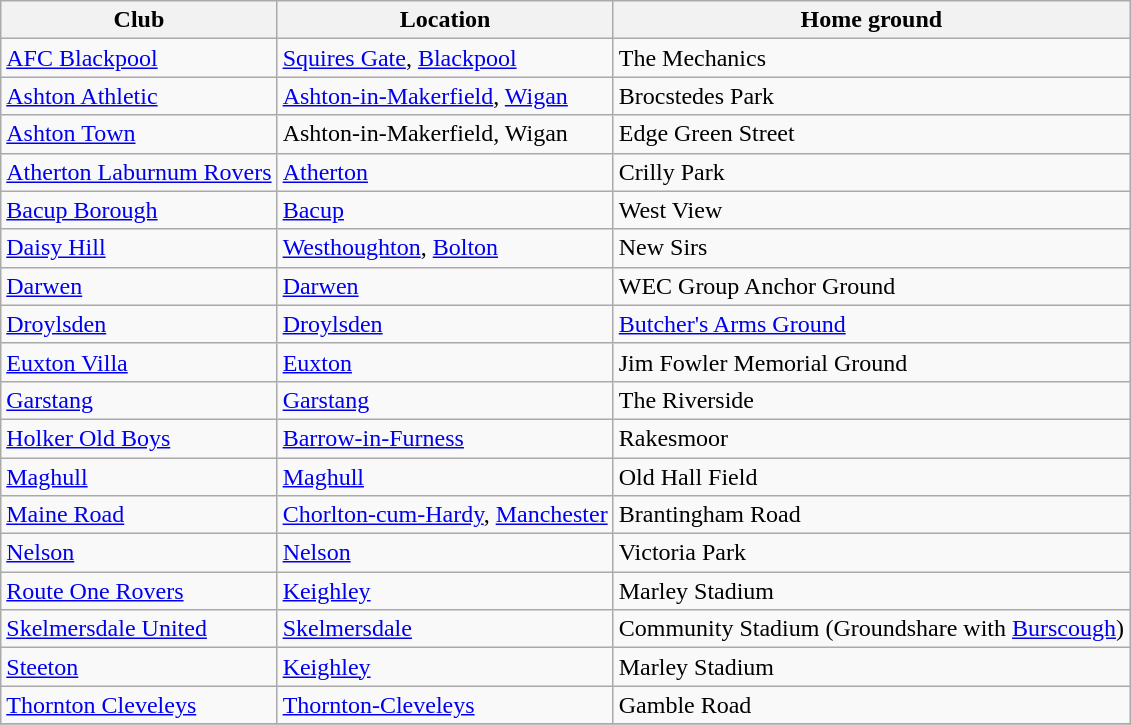<table class="wikitable">
<tr>
<th>Club</th>
<th>Location</th>
<th>Home ground</th>
</tr>
<tr>
<td><a href='#'>AFC Blackpool</a></td>
<td><a href='#'>Squires Gate</a>, <a href='#'>Blackpool</a></td>
<td>The Mechanics</td>
</tr>
<tr>
<td><a href='#'>Ashton Athletic</a></td>
<td><a href='#'>Ashton-in-Makerfield</a>, <a href='#'>Wigan</a></td>
<td>Brocstedes Park</td>
</tr>
<tr>
<td><a href='#'>Ashton Town</a></td>
<td>Ashton-in-Makerfield, Wigan</td>
<td>Edge Green Street</td>
</tr>
<tr>
<td><a href='#'>Atherton Laburnum Rovers</a></td>
<td><a href='#'>Atherton</a></td>
<td>Crilly Park</td>
</tr>
<tr>
<td><a href='#'>Bacup Borough</a></td>
<td><a href='#'>Bacup</a></td>
<td>West View</td>
</tr>
<tr>
<td><a href='#'>Daisy Hill</a></td>
<td><a href='#'>Westhoughton</a>, <a href='#'>Bolton</a></td>
<td>New Sirs</td>
</tr>
<tr>
<td><a href='#'>Darwen</a></td>
<td><a href='#'>Darwen</a></td>
<td>WEC Group Anchor Ground</td>
</tr>
<tr>
<td><a href='#'>Droylsden</a></td>
<td><a href='#'>Droylsden</a></td>
<td><a href='#'>Butcher's Arms Ground</a></td>
</tr>
<tr>
<td><a href='#'>Euxton Villa</a></td>
<td><a href='#'>Euxton</a></td>
<td>Jim Fowler Memorial Ground</td>
</tr>
<tr>
<td><a href='#'>Garstang</a></td>
<td><a href='#'>Garstang</a></td>
<td>The Riverside</td>
</tr>
<tr>
<td><a href='#'>Holker Old Boys</a></td>
<td><a href='#'>Barrow-in-Furness</a></td>
<td>Rakesmoor</td>
</tr>
<tr>
<td><a href='#'>Maghull</a></td>
<td><a href='#'>Maghull</a></td>
<td>Old Hall Field</td>
</tr>
<tr>
<td><a href='#'>Maine Road</a></td>
<td><a href='#'>Chorlton-cum-Hardy</a>, <a href='#'>Manchester</a></td>
<td>Brantingham Road</td>
</tr>
<tr>
<td><a href='#'>Nelson</a></td>
<td><a href='#'>Nelson</a></td>
<td>Victoria Park</td>
</tr>
<tr>
<td><a href='#'>Route One Rovers</a></td>
<td><a href='#'>Keighley</a></td>
<td>Marley Stadium</td>
</tr>
<tr>
<td><a href='#'>Skelmersdale United</a></td>
<td><a href='#'>Skelmersdale</a></td>
<td>Community Stadium (Groundshare with <a href='#'>Burscough</a>)</td>
</tr>
<tr>
<td><a href='#'>Steeton</a></td>
<td><a href='#'>Keighley</a></td>
<td>Marley Stadium</td>
</tr>
<tr>
<td><a href='#'>Thornton Cleveleys</a></td>
<td><a href='#'>Thornton-Cleveleys</a></td>
<td>Gamble Road</td>
</tr>
<tr>
</tr>
</table>
